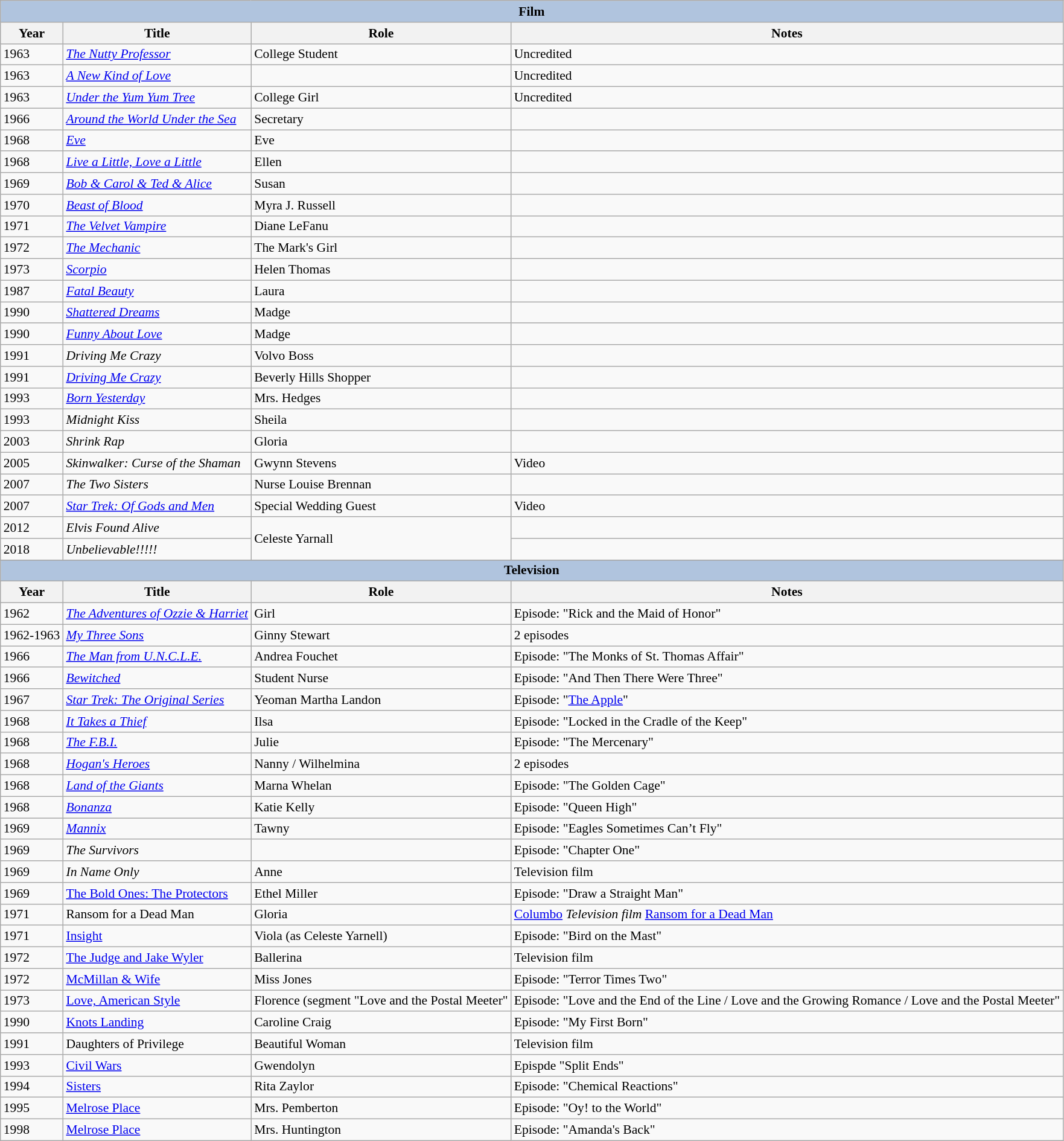<table class="wikitable" style="font-size: 90%;">
<tr>
<th colspan="4" style="background: LightSteelBlue;">Film</th>
</tr>
<tr>
<th>Year</th>
<th>Title</th>
<th>Role</th>
<th>Notes</th>
</tr>
<tr>
<td>1963</td>
<td><em><a href='#'>The Nutty Professor</a></em></td>
<td>College Student</td>
<td>Uncredited</td>
</tr>
<tr>
<td>1963</td>
<td><em><a href='#'>A New Kind of Love</a></em></td>
<td></td>
<td>Uncredited</td>
</tr>
<tr>
<td>1963</td>
<td><em><a href='#'>Under the Yum Yum Tree</a></em></td>
<td>College Girl</td>
<td>Uncredited</td>
</tr>
<tr>
<td>1966</td>
<td><em><a href='#'>Around the World Under the Sea</a></em></td>
<td>Secretary</td>
<td></td>
</tr>
<tr>
<td>1968</td>
<td><em><a href='#'>Eve</a></em></td>
<td>Eve</td>
<td></td>
</tr>
<tr>
<td>1968</td>
<td><em><a href='#'>Live a Little, Love a Little</a></em></td>
<td>Ellen</td>
<td></td>
</tr>
<tr>
<td>1969</td>
<td><em><a href='#'>Bob & Carol & Ted & Alice</a></em></td>
<td>Susan</td>
<td></td>
</tr>
<tr>
<td>1970</td>
<td><em><a href='#'>Beast of Blood</a></em></td>
<td>Myra J. Russell</td>
<td></td>
</tr>
<tr>
<td>1971</td>
<td><em><a href='#'>The Velvet Vampire</a></em></td>
<td>Diane LeFanu</td>
<td></td>
</tr>
<tr>
<td>1972</td>
<td><em><a href='#'>The Mechanic</a></em></td>
<td>The Mark's Girl</td>
<td></td>
</tr>
<tr>
<td>1973</td>
<td><em><a href='#'>Scorpio</a></em></td>
<td>Helen Thomas</td>
<td></td>
</tr>
<tr>
<td>1987</td>
<td><em><a href='#'>Fatal Beauty</a></em></td>
<td>Laura</td>
<td></td>
</tr>
<tr>
<td>1990</td>
<td><em><a href='#'>Shattered Dreams</a></em></td>
<td>Madge</td>
<td></td>
</tr>
<tr>
<td>1990</td>
<td><em><a href='#'>Funny About Love</a></em></td>
<td>Madge</td>
<td></td>
</tr>
<tr>
<td>1991</td>
<td><em>Driving Me Crazy</em></td>
<td>Volvo Boss</td>
<td></td>
</tr>
<tr>
<td>1991</td>
<td><em><a href='#'>Driving Me Crazy</a></em></td>
<td>Beverly Hills Shopper</td>
<td></td>
</tr>
<tr>
<td>1993</td>
<td><em><a href='#'>Born Yesterday</a></em></td>
<td>Mrs. Hedges</td>
<td></td>
</tr>
<tr>
<td>1993</td>
<td><em>Midnight Kiss</em></td>
<td>Sheila</td>
<td></td>
</tr>
<tr>
<td>2003</td>
<td><em>Shrink Rap</em></td>
<td>Gloria</td>
<td></td>
</tr>
<tr>
<td>2005</td>
<td><em>Skinwalker: Curse of the Shaman</em></td>
<td>Gwynn Stevens</td>
<td>Video</td>
</tr>
<tr>
<td>2007</td>
<td><em>The Two Sisters</em></td>
<td>Nurse Louise Brennan</td>
<td></td>
</tr>
<tr>
<td>2007</td>
<td><em><a href='#'>Star Trek: Of Gods and Men</a></em></td>
<td>Special Wedding Guest</td>
<td>Video</td>
</tr>
<tr>
<td>2012</td>
<td><em>Elvis Found Alive</em></td>
<td rowspan="2">Celeste Yarnall</td>
<td></td>
</tr>
<tr>
<td>2018</td>
<td><em>Unbelievable!!!!!</em></td>
<td></td>
</tr>
<tr>
</tr>
<tr>
<th colspan="4" style="background: LightSteelBlue;">Television</th>
</tr>
<tr>
<th>Year</th>
<th>Title</th>
<th>Role</th>
<th>Notes</th>
</tr>
<tr>
<td>1962</td>
<td><em><a href='#'>The Adventures of Ozzie & Harriet</a></em></td>
<td>Girl</td>
<td>Episode: "Rick and the Maid of Honor"</td>
</tr>
<tr>
<td>1962-1963</td>
<td><em><a href='#'>My Three Sons</a></em></td>
<td>Ginny Stewart</td>
<td>2 episodes</td>
</tr>
<tr>
<td>1966</td>
<td><em><a href='#'>The Man from U.N.C.L.E.</a></em></td>
<td>Andrea Fouchet</td>
<td>Episode: "The Monks of St. Thomas Affair"</td>
</tr>
<tr>
<td>1966</td>
<td><em><a href='#'>Bewitched</a></em></td>
<td>Student Nurse</td>
<td>Episode: "And Then There Were Three"</td>
</tr>
<tr>
<td>1967</td>
<td><em><a href='#'>Star Trek: The Original Series</a></em></td>
<td>Yeoman Martha Landon</td>
<td>Episode: "<a href='#'>The Apple</a>"</td>
</tr>
<tr>
<td>1968</td>
<td><em><a href='#'>It Takes a Thief</a></em></td>
<td>Ilsa</td>
<td>Episode: "Locked in the Cradle of the Keep"</td>
</tr>
<tr>
<td>1968</td>
<td><em><a href='#'>The F.B.I.</a></em></td>
<td>Julie</td>
<td>Episode: "The Mercenary"</td>
</tr>
<tr>
<td>1968</td>
<td><em><a href='#'>Hogan's Heroes</a></em></td>
<td>Nanny / Wilhelmina</td>
<td>2 episodes</td>
</tr>
<tr>
<td>1968</td>
<td><em><a href='#'>Land of the Giants</a></em></td>
<td>Marna Whelan</td>
<td>Episode: "The Golden Cage"</td>
</tr>
<tr>
<td>1968</td>
<td><em><a href='#'>Bonanza</a></em></td>
<td>Katie Kelly</td>
<td>Episode: "Queen High"</td>
</tr>
<tr>
<td>1969</td>
<td><em><a href='#'>Mannix</a></em></td>
<td>Tawny</td>
<td>Episode: "Eagles Sometimes Can’t Fly"</td>
</tr>
<tr>
<td>1969</td>
<td><em>The Survivors</em></td>
<td></td>
<td>Episode: "Chapter One"</td>
</tr>
<tr>
<td>1969</td>
<td><em>In Name Only</td>
<td>Anne</td>
<td>Television film</td>
</tr>
<tr>
<td>1969</td>
<td></em><a href='#'>The Bold Ones: The Protectors</a><em></td>
<td>Ethel Miller</td>
<td>Episode: "Draw a Straight Man"</td>
</tr>
<tr>
<td>1971</td>
<td></em>Ransom for a Dead Man<em></td>
<td>Gloria</td>
<td></em><a href='#'>Columbo</a><em> Television film </em><a href='#'>Ransom for a Dead Man</a><em></td>
</tr>
<tr>
<td>1971</td>
<td></em><a href='#'>Insight</a><em></td>
<td>Viola (as Celeste Yarnell)</td>
<td>Episode: "Bird on the Mast"</td>
</tr>
<tr>
<td>1972</td>
<td></em><a href='#'>The Judge and Jake Wyler</a><em></td>
<td>Ballerina</td>
<td>Television film</td>
</tr>
<tr>
<td>1972</td>
<td></em><a href='#'>McMillan & Wife</a><em></td>
<td>Miss Jones</td>
<td>Episode: "Terror Times Two"</td>
</tr>
<tr>
<td>1973</td>
<td></em><a href='#'>Love, American Style</a><em></td>
<td>Florence (segment "Love and the Postal Meeter"</td>
<td>Episode: "Love and the End of the Line / Love and the Growing Romance / Love and the Postal Meeter"</td>
</tr>
<tr>
<td>1990</td>
<td></em><a href='#'>Knots Landing</a><em></td>
<td>Caroline Craig</td>
<td>Episode: "My First Born"</td>
</tr>
<tr>
<td>1991</td>
<td></em>Daughters of Privilege<em></td>
<td>Beautiful Woman</td>
<td>Television film</td>
</tr>
<tr>
<td>1993</td>
<td></em><a href='#'>Civil Wars</a><em></td>
<td>Gwendolyn</td>
<td>Epispde "Split Ends"</td>
</tr>
<tr>
<td>1994</td>
<td></em><a href='#'>Sisters</a><em></td>
<td>Rita Zaylor</td>
<td>Episode: "Chemical Reactions"</td>
</tr>
<tr>
<td>1995</td>
<td></em><a href='#'>Melrose Place</a><em></td>
<td>Mrs. Pemberton</td>
<td>Episode: "Oy! to the World"</td>
</tr>
<tr>
<td>1998</td>
<td></em><a href='#'>Melrose Place</a><em></td>
<td>Mrs. Huntington</td>
<td>Episode: "Amanda's Back"</td>
</tr>
</table>
